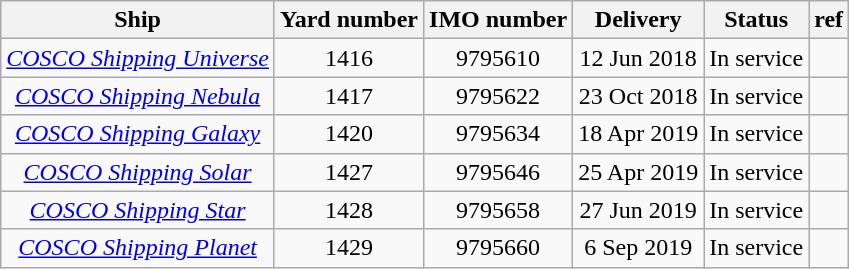<table class="wikitable" style="text-align:center">
<tr>
<th>Ship</th>
<th>Yard number</th>
<th>IMO number</th>
<th>Delivery</th>
<th>Status</th>
<th>ref</th>
</tr>
<tr>
<td><em><a href='#'>COSCO Shipping Universe</a></em></td>
<td>1416</td>
<td>9795610</td>
<td>12 Jun 2018</td>
<td>In service</td>
<td></td>
</tr>
<tr>
<td><em><a href='#'>COSCO Shipping Nebula</a></em></td>
<td>1417</td>
<td>9795622</td>
<td>23 Oct 2018</td>
<td>In service</td>
<td></td>
</tr>
<tr>
<td><em><a href='#'>COSCO Shipping Galaxy</a></em></td>
<td>1420</td>
<td>9795634</td>
<td>18 Apr 2019</td>
<td>In service</td>
<td></td>
</tr>
<tr>
<td><em><a href='#'>COSCO Shipping Solar</a></em></td>
<td>1427</td>
<td>9795646</td>
<td>25 Apr 2019</td>
<td>In service</td>
<td></td>
</tr>
<tr>
<td><em><a href='#'>COSCO Shipping Star</a></em></td>
<td>1428</td>
<td>9795658</td>
<td>27 Jun 2019</td>
<td>In service</td>
<td></td>
</tr>
<tr>
<td><em><a href='#'>COSCO Shipping Planet</a></em></td>
<td>1429</td>
<td>9795660</td>
<td>6 Sep 2019</td>
<td>In service</td>
<td></td>
</tr>
</table>
